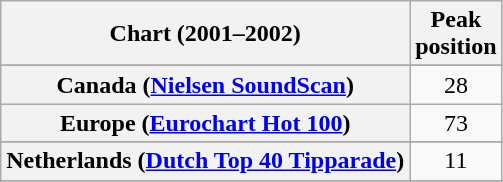<table class="wikitable sortable plainrowheaders" style="text-align:center;">
<tr>
<th scope="col">Chart (2001–2002)</th>
<th scope="col">Peak<br>position</th>
</tr>
<tr>
</tr>
<tr>
</tr>
<tr>
<th scope="row">Canada (<a href='#'>Nielsen SoundScan</a>)</th>
<td>28</td>
</tr>
<tr>
<th scope="row">Europe (<a href='#'>Eurochart Hot 100</a>)</th>
<td>73</td>
</tr>
<tr>
</tr>
<tr>
</tr>
<tr>
<th scope="row">Netherlands (<a href='#'>Dutch Top 40 Tipparade</a>)</th>
<td>11</td>
</tr>
<tr>
</tr>
<tr>
</tr>
<tr>
</tr>
<tr>
</tr>
<tr>
</tr>
<tr>
</tr>
<tr>
</tr>
<tr>
</tr>
<tr>
</tr>
<tr>
</tr>
</table>
